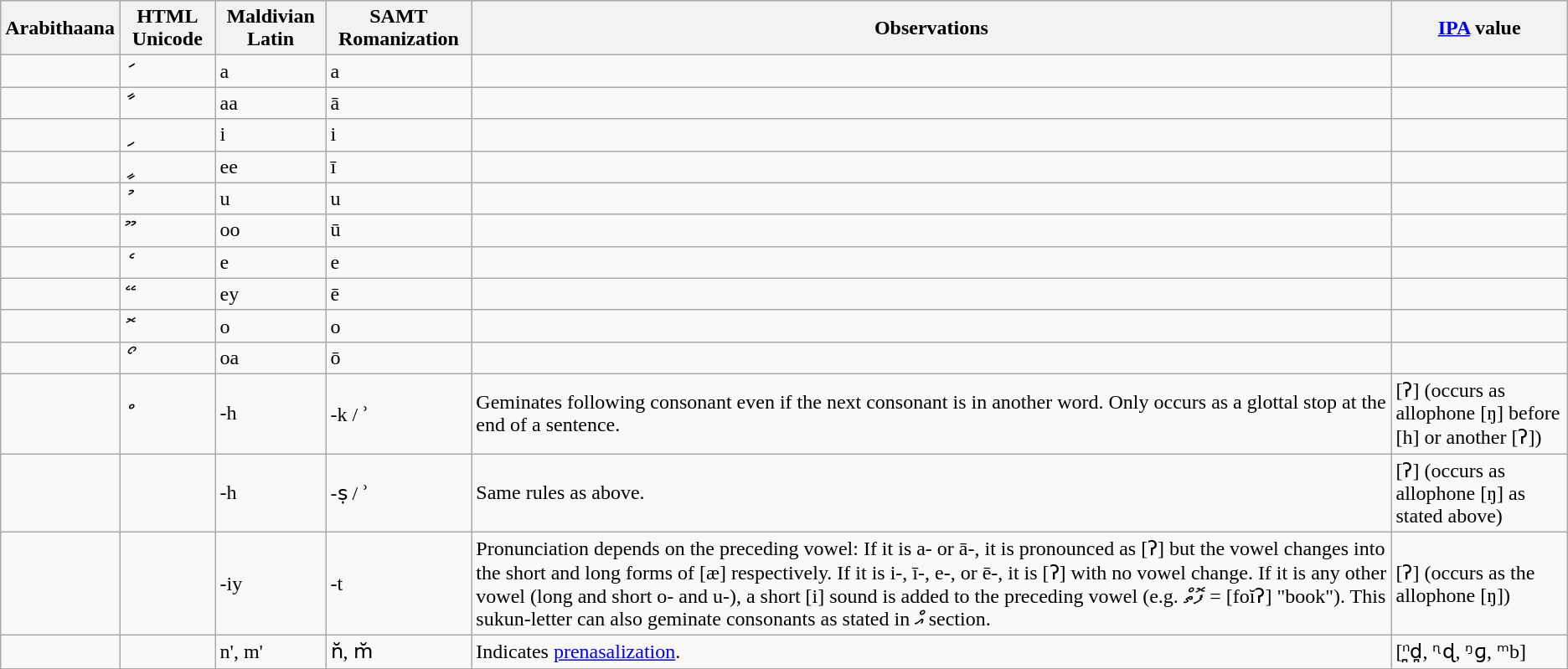<table class="wikitable">
<tr bgcolor="#EFEFEF">
<th>Arabithaana</th>
<th>HTML Unicode</th>
<th>Maldivian Latin</th>
<th>SAMT Romanization</th>
<th>Observations</th>
<th><a href='#'>IPA</a> value</th>
</tr>
<tr>
<td></td>
<td>&#1958;</td>
<td>a</td>
<td>a</td>
<td></td>
<td></td>
</tr>
<tr>
<td></td>
<td>&#1959;</td>
<td>aa</td>
<td>ā</td>
<td></td>
<td></td>
</tr>
<tr>
<td></td>
<td>&#1960;</td>
<td>i</td>
<td>i</td>
<td></td>
<td></td>
</tr>
<tr>
<td></td>
<td>&#1961;</td>
<td>ee</td>
<td>ī</td>
<td></td>
<td></td>
</tr>
<tr>
<td></td>
<td>&#1962;</td>
<td>u</td>
<td>u</td>
<td></td>
<td></td>
</tr>
<tr>
<td></td>
<td>&#1963;</td>
<td>oo</td>
<td>ū</td>
<td></td>
<td></td>
</tr>
<tr>
<td></td>
<td>&#1964;</td>
<td>e</td>
<td>e</td>
<td></td>
<td></td>
</tr>
<tr>
<td></td>
<td>&#1965;</td>
<td>ey</td>
<td>ē</td>
<td></td>
<td></td>
</tr>
<tr>
<td></td>
<td>&#1966;</td>
<td>o</td>
<td>o</td>
<td></td>
<td></td>
</tr>
<tr>
<td></td>
<td>&#1967;</td>
<td>oa</td>
<td>ō</td>
<td></td>
<td></td>
</tr>
<tr>
<td></td>
<td>&#1968;</td>
<td>-h</td>
<td>-k / ʾ</td>
<td>Geminates following consonant even if the next consonant is in another word. Only occurs as a glottal stop at the end of a sentence.</td>
<td>[ʔ] (occurs as allophone [ŋ] before [h] or another [ʔ])</td>
</tr>
<tr>
<td></td>
<td></td>
<td>-h</td>
<td>-ṣ / ʾ</td>
<td>Same rules as above.</td>
<td>[ʔ] (occurs as allophone [ŋ] as stated above)</td>
</tr>
<tr>
<td></td>
<td></td>
<td>-iy</td>
<td>-t</td>
<td>Pronunciation depends on the preceding vowel: If it is a- or ā-, it is pronounced as [ʔ] but the vowel changes into the short and long forms of [æ] respectively. If it is i-, ī-, e-, or ē-, it is [ʔ] with no vowel change. If it is any other vowel (long and short o- and u-), a short [i] sound is added to the preceding vowel (e.g. ފޮތް = [foĭʔ] "book"). This sukun-letter can also geminate consonants as stated in އް section.</td>
<td>[ʔ] (occurs as the allophone [ŋ])</td>
</tr>
<tr>
<td></td>
<td></td>
<td>n', m'</td>
<td>n̆, m̆</td>
<td>Indicates <a href='#'>prenasalization</a>.</td>
<td>[ⁿ̪d̪, ᶯɖ, ᵑɡ, ᵐb]</td>
</tr>
</table>
